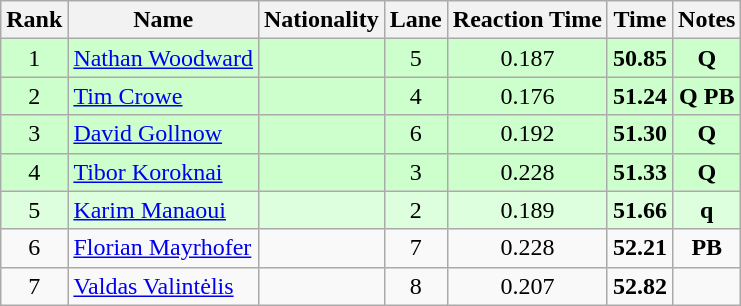<table class="wikitable sortable" style="text-align:center">
<tr>
<th>Rank</th>
<th>Name</th>
<th>Nationality</th>
<th>Lane</th>
<th>Reaction Time</th>
<th>Time</th>
<th>Notes</th>
</tr>
<tr bgcolor=ccffcc>
<td>1</td>
<td align=left><a href='#'>Nathan Woodward</a></td>
<td align=left></td>
<td>5</td>
<td>0.187</td>
<td><strong>50.85</strong></td>
<td><strong>Q</strong></td>
</tr>
<tr bgcolor=ccffcc>
<td>2</td>
<td align=left><a href='#'>Tim Crowe</a></td>
<td align=left></td>
<td>4</td>
<td>0.176</td>
<td><strong>51.24</strong></td>
<td><strong>Q PB</strong></td>
</tr>
<tr bgcolor=ccffcc>
<td>3</td>
<td align=left><a href='#'>David Gollnow</a></td>
<td align=left></td>
<td>6</td>
<td>0.192</td>
<td><strong>51.30</strong></td>
<td><strong>Q</strong></td>
</tr>
<tr bgcolor=ccffcc>
<td>4</td>
<td align=left><a href='#'>Tibor Koroknai</a></td>
<td align=left></td>
<td>3</td>
<td>0.228</td>
<td><strong>51.33</strong></td>
<td><strong>Q</strong></td>
</tr>
<tr bgcolor=ddffdd>
<td>5</td>
<td align=left><a href='#'>Karim Manaoui</a></td>
<td align=left></td>
<td>2</td>
<td>0.189</td>
<td><strong>51.66</strong></td>
<td><strong>q</strong></td>
</tr>
<tr>
<td>6</td>
<td align=left><a href='#'>Florian Mayrhofer</a></td>
<td align=left></td>
<td>7</td>
<td>0.228</td>
<td><strong>52.21</strong></td>
<td><strong>PB</strong></td>
</tr>
<tr>
<td>7</td>
<td align=left><a href='#'>Valdas Valintėlis</a></td>
<td align=left></td>
<td>8</td>
<td>0.207</td>
<td><strong>52.82</strong></td>
<td></td>
</tr>
</table>
